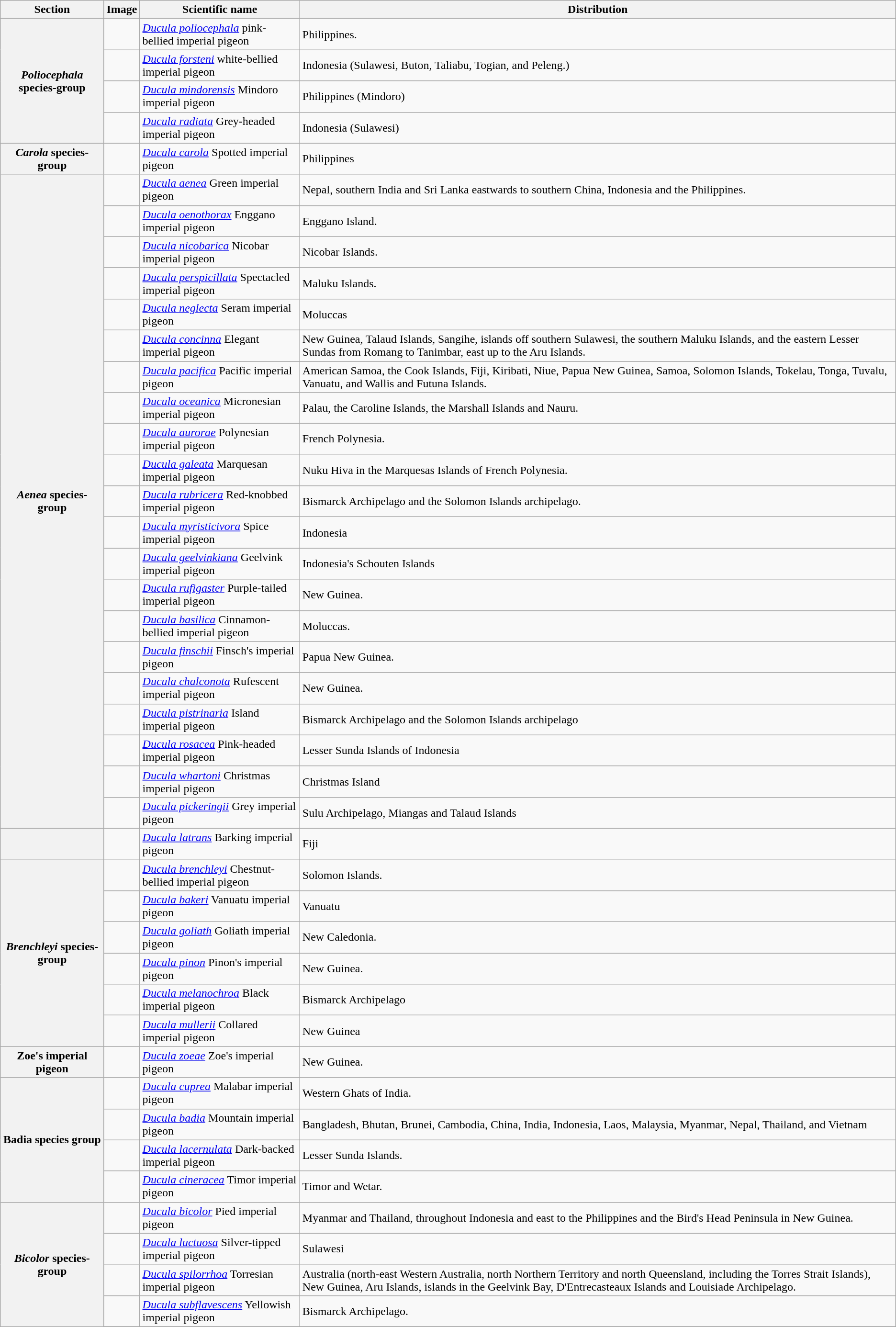<table class="wikitable">
<tr>
<th>Section</th>
<th>Image</th>
<th>Scientific name</th>
<th>Distribution</th>
</tr>
<tr>
<th rowspan="4" style="text-align:center;"><em>Poliocephala</em> species-group</th>
<td></td>
<td><em><a href='#'>Ducula poliocephala</a></em>   pink-bellied imperial pigeon</td>
<td>Philippines.</td>
</tr>
<tr>
<td></td>
<td><em><a href='#'>Ducula forsteni</a></em>  white-bellied imperial pigeon</td>
<td>Indonesia (Sulawesi, Buton, Taliabu, Togian, and Peleng.)</td>
</tr>
<tr>
<td></td>
<td><em><a href='#'>Ducula mindorensis</a></em>   Mindoro imperial pigeon</td>
<td>Philippines (Mindoro)</td>
</tr>
<tr>
<td></td>
<td><em><a href='#'>Ducula radiata</a></em>  Grey-headed imperial pigeon</td>
<td>Indonesia (Sulawesi)</td>
</tr>
<tr>
<th rowspan="1" style="text-align:center;"><em>Carola</em> species-group</th>
<td></td>
<td><em><a href='#'>Ducula carola</a></em>  Spotted imperial pigeon</td>
<td>Philippines</td>
</tr>
<tr>
<th rowspan="21" style="text-align:center;"><em>Aenea</em> species-group</th>
<td></td>
<td><em><a href='#'>Ducula aenea</a></em>  Green imperial pigeon</td>
<td>Nepal, southern India and Sri Lanka eastwards to southern China, Indonesia and the Philippines.</td>
</tr>
<tr>
<td></td>
<td><em><a href='#'>Ducula oenothorax</a></em>   Enggano imperial pigeon</td>
<td>Enggano Island.</td>
</tr>
<tr>
<td></td>
<td><em><a href='#'>Ducula nicobarica</a></em>  Nicobar imperial pigeon</td>
<td>Nicobar Islands.</td>
</tr>
<tr>
<td></td>
<td><em><a href='#'>Ducula perspicillata</a></em>  Spectacled imperial pigeon</td>
<td>Maluku Islands.</td>
</tr>
<tr>
<td></td>
<td><em><a href='#'>Ducula neglecta</a></em>  Seram imperial pigeon</td>
<td>Moluccas</td>
</tr>
<tr>
<td></td>
<td><em><a href='#'>Ducula concinna</a></em>  Elegant imperial pigeon</td>
<td>New Guinea, Talaud Islands, Sangihe, islands off southern Sulawesi, the southern Maluku Islands, and the eastern Lesser Sundas from Romang to Tanimbar, east up to the Aru Islands.</td>
</tr>
<tr>
<td></td>
<td><em><a href='#'>Ducula pacifica</a></em>  Pacific imperial pigeon</td>
<td>American Samoa, the Cook Islands,  Fiji, Kiribati, Niue, Papua New Guinea, Samoa, Solomon Islands, Tokelau, Tonga, Tuvalu, Vanuatu, and Wallis and Futuna Islands.</td>
</tr>
<tr>
<td></td>
<td><em><a href='#'>Ducula oceanica</a></em>  Micronesian imperial pigeon</td>
<td>Palau, the Caroline Islands, the Marshall Islands and Nauru.</td>
</tr>
<tr>
<td></td>
<td><em><a href='#'>Ducula aurorae</a></em>  Polynesian imperial pigeon</td>
<td>French Polynesia.</td>
</tr>
<tr>
<td></td>
<td><em><a href='#'>Ducula galeata</a></em>   Marquesan imperial pigeon</td>
<td>Nuku Hiva in the Marquesas Islands of French Polynesia.</td>
</tr>
<tr>
<td></td>
<td><em><a href='#'>Ducula rubricera</a></em>  Red-knobbed imperial pigeon</td>
<td>Bismarck Archipelago and the Solomon Islands archipelago.</td>
</tr>
<tr>
<td></td>
<td><em><a href='#'>Ducula myristicivora</a></em>  Spice imperial pigeon</td>
<td>Indonesia</td>
</tr>
<tr>
<td></td>
<td><em><a href='#'>Ducula geelvinkiana</a></em>  Geelvink imperial pigeon</td>
<td>Indonesia's Schouten Islands</td>
</tr>
<tr>
<td></td>
<td><em><a href='#'>Ducula rufigaster</a></em>  Purple-tailed imperial pigeon</td>
<td>New Guinea.</td>
</tr>
<tr>
<td></td>
<td><em><a href='#'>Ducula basilica</a></em>  Cinnamon-bellied imperial pigeon</td>
<td>Moluccas.</td>
</tr>
<tr>
<td></td>
<td><em><a href='#'>Ducula finschii</a></em>  Finsch's imperial pigeon</td>
<td>Papua New Guinea.</td>
</tr>
<tr>
<td></td>
<td><em><a href='#'>Ducula chalconota</a></em>  Rufescent imperial pigeon</td>
<td>New Guinea.</td>
</tr>
<tr>
<td></td>
<td><em><a href='#'>Ducula pistrinaria</a></em>  Island imperial pigeon</td>
<td>Bismarck Archipelago and the Solomon Islands archipelago</td>
</tr>
<tr>
<td></td>
<td><em><a href='#'>Ducula rosacea</a></em>  Pink-headed imperial pigeon</td>
<td>Lesser Sunda Islands of Indonesia</td>
</tr>
<tr>
<td></td>
<td><em><a href='#'>Ducula whartoni</a></em>  Christmas imperial pigeon</td>
<td>Christmas Island</td>
</tr>
<tr>
<td></td>
<td><em><a href='#'>Ducula pickeringii</a></em>  Grey imperial pigeon</td>
<td>Sulu Archipelago, Miangas and Talaud Islands</td>
</tr>
<tr>
<th></th>
<td></td>
<td><em><a href='#'>Ducula latrans</a></em>  Barking imperial pigeon</td>
<td>Fiji</td>
</tr>
<tr>
<th rowspan="6" style="text-align:center;"><em>Brenchleyi</em> species-group</th>
<td></td>
<td><em><a href='#'>Ducula brenchleyi</a></em>  Chestnut-bellied imperial pigeon</td>
<td>Solomon Islands.</td>
</tr>
<tr>
<td></td>
<td><em><a href='#'>Ducula bakeri</a></em>  Vanuatu imperial pigeon</td>
<td>Vanuatu</td>
</tr>
<tr>
<td></td>
<td><em><a href='#'>Ducula goliath</a></em>  Goliath imperial pigeon</td>
<td>New Caledonia.</td>
</tr>
<tr>
<td></td>
<td><em><a href='#'>Ducula pinon</a></em>  Pinon's imperial pigeon</td>
<td>New Guinea.</td>
</tr>
<tr>
<td></td>
<td><em><a href='#'>Ducula melanochroa</a></em>  Black imperial pigeon</td>
<td>Bismarck Archipelago</td>
</tr>
<tr>
<td></td>
<td><em><a href='#'>Ducula mullerii</a></em>  Collared imperial pigeon</td>
<td>New Guinea</td>
</tr>
<tr>
<th rowspan="1" style="text-align:center;">Zoe's imperial pigeon</th>
<td></td>
<td><em><a href='#'>Ducula zoeae</a></em>  Zoe's imperial pigeon</td>
<td>New Guinea.</td>
</tr>
<tr>
<th rowspan="4" style="text-align:center;">Badia species group</th>
<td></td>
<td><em><a href='#'>Ducula cuprea</a></em>  Malabar imperial pigeon</td>
<td>Western Ghats of India.</td>
</tr>
<tr>
<td></td>
<td><em><a href='#'>Ducula badia</a></em>  Mountain imperial pigeon</td>
<td>Bangladesh, Bhutan, Brunei, Cambodia, China, India, Indonesia, Laos, Malaysia, Myanmar, Nepal, Thailand, and Vietnam</td>
</tr>
<tr>
<td></td>
<td><em><a href='#'>Ducula lacernulata</a></em>  Dark-backed imperial pigeon</td>
<td>Lesser Sunda Islands.</td>
</tr>
<tr>
<td></td>
<td><em><a href='#'>Ducula cineracea</a></em>  Timor imperial pigeon</td>
<td>Timor and Wetar.</td>
</tr>
<tr>
<th rowspan="5" style="text-align:center;"><em>Bicolor</em> species-group</th>
<td></td>
<td><em><a href='#'>Ducula bicolor</a></em>  Pied imperial pigeon</td>
<td>Myanmar and Thailand, throughout Indonesia and east to the Philippines and the Bird's Head Peninsula in New Guinea.</td>
</tr>
<tr>
<td></td>
<td><em><a href='#'>Ducula luctuosa</a></em>  Silver-tipped imperial pigeon</td>
<td>Sulawesi</td>
</tr>
<tr>
<td></td>
<td><em><a href='#'>Ducula spilorrhoa</a></em>  Torresian imperial pigeon</td>
<td>Australia (north-east Western Australia, north Northern Territory and north Queensland, including the Torres Strait Islands), New Guinea, Aru Islands, islands in the Geelvink Bay, D'Entrecasteaux Islands and Louisiade Archipelago.</td>
</tr>
<tr>
<td></td>
<td><em><a href='#'>Ducula subflavescens</a></em>  Yellowish imperial pigeon</td>
<td>Bismarck Archipelago.</td>
</tr>
<tr>
</tr>
</table>
